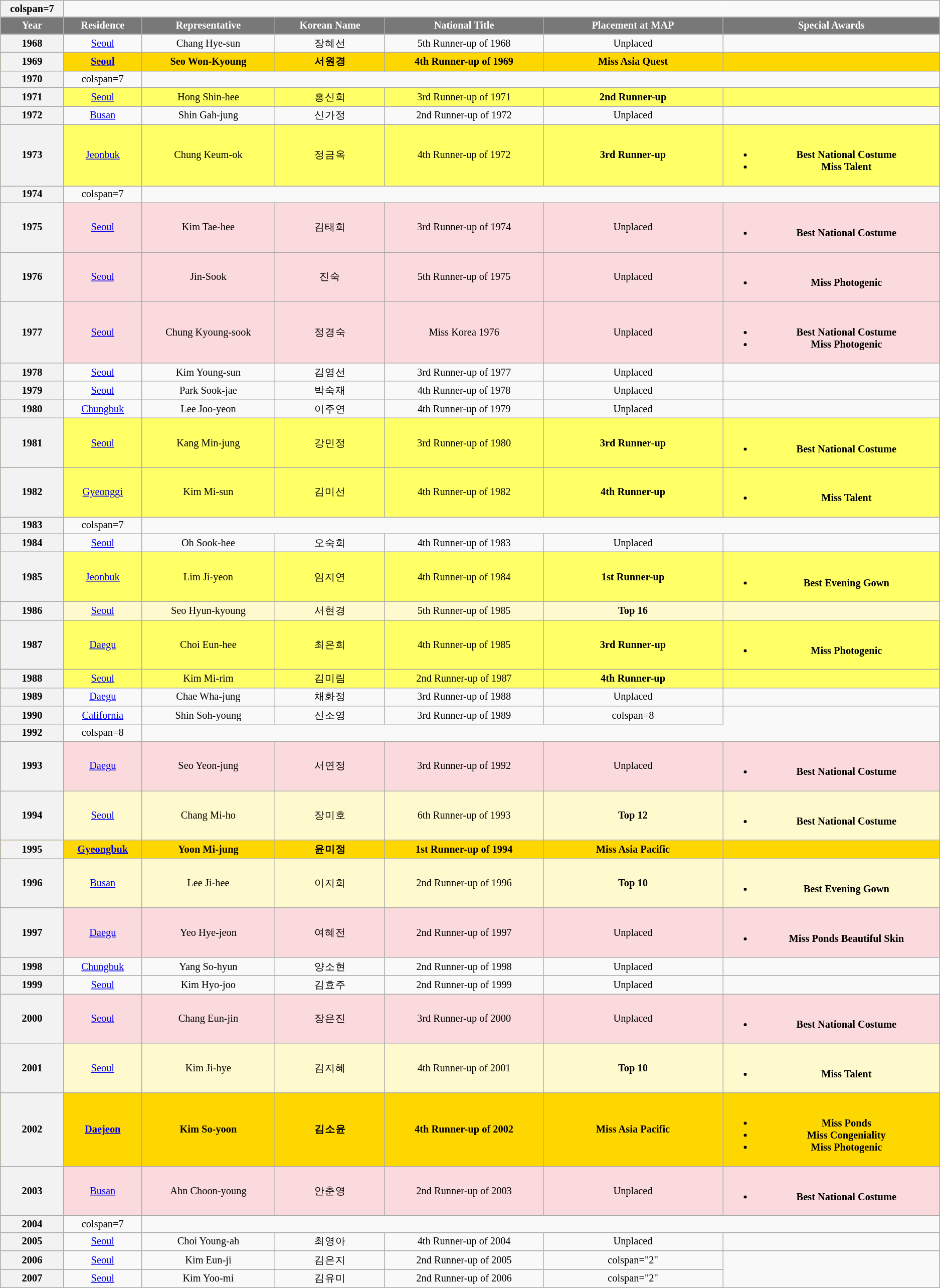<table class="wikitable sortable" style="font-size: 85%; text-align:center">
<tr>
<th>colspan=7 </th>
</tr>
<tr>
<th width="80" style="background-color:#787878;color:#FFFFFF;">Year</th>
<th width="100" style="background-color:#787878;color:#FFFFFF;">Residence</th>
<th width="180" style="background-color:#787878;color:#FFFFFF;">Representative</th>
<th width="150" style="background-color:#787878;color:#FFFFFF;">Korean Name</th>
<th width="220" style="background-color:#787878;color:#FFFFFF;">National Title</th>
<th width="250" style="background-color:#787878;color:#FFFFFF;">Placement at MAP</th>
<th width="300" style="background-color:#787878;color:#FFFFFF;">Special Awards</th>
</tr>
<tr>
<th>1968</th>
<td><a href='#'>Seoul</a></td>
<td>Chang Hye-sun</td>
<td>장혜선</td>
<td>5th Runner-up of 1968</td>
<td>Unplaced</td>
<td></td>
</tr>
<tr align="center" style="background:gold; font-weight: bold">
<th>1969</th>
<td><a href='#'>Seoul</a></td>
<td><strong>Seo Won-Kyoung</strong></td>
<td>서원경</td>
<td>4th Runner-up of 1969</td>
<td><strong>Miss Asia Quest</strong></td>
<td></td>
</tr>
<tr>
<th>1970</th>
<td>colspan=7 </td>
</tr>
<tr style="background-color:#FFFF66; ">
<th>1971</th>
<td><a href='#'>Seoul</a></td>
<td>Hong Shin-hee</td>
<td>홍신희</td>
<td>3rd Runner-up of 1971</td>
<td><strong>2nd Runner-up</strong></td>
<td></td>
</tr>
<tr>
<th>1972</th>
<td><a href='#'>Busan</a></td>
<td>Shin Gah-jung</td>
<td>신가정</td>
<td>2nd Runner-up of 1972</td>
<td>Unplaced</td>
<td></td>
</tr>
<tr style="background-color:#FFFF66; ">
<th>1973</th>
<td><a href='#'>Jeonbuk</a></td>
<td>Chung Keum-ok</td>
<td>정금옥</td>
<td>4th Runner-up of 1972</td>
<td><strong>3rd Runner-up</strong></td>
<td><br><ul><li><strong>Best National Costume</strong></li><li><strong>Miss Talent</strong></li></ul></td>
</tr>
<tr>
<th>1974</th>
<td>colspan=7 </td>
</tr>
<tr style="background-color:#FADADD;: bold">
<th>1975</th>
<td><a href='#'>Seoul</a></td>
<td>Kim Tae-hee</td>
<td>김태희</td>
<td>3rd Runner-up of 1974</td>
<td>Unplaced</td>
<td><br><ul><li><strong>Best National Costume</strong></li></ul></td>
</tr>
<tr style="background-color:#FADADD;: bold">
<th>1976</th>
<td><a href='#'>Seoul</a></td>
<td>Jin-Sook</td>
<td>진숙</td>
<td>5th Runner-up of 1975</td>
<td>Unplaced</td>
<td><br><ul><li><strong>Miss Photogenic</strong></li></ul></td>
</tr>
<tr style="background-color:#FADADD;: bold">
<th>1977</th>
<td><a href='#'>Seoul</a></td>
<td>Chung Kyoung-sook</td>
<td>정경숙</td>
<td>Miss Korea 1976</td>
<td>Unplaced</td>
<td><br><ul><li><strong>Best National Costume</strong></li><li><strong>Miss Photogenic</strong></li></ul></td>
</tr>
<tr>
<th>1978</th>
<td><a href='#'>Seoul</a></td>
<td>Kim Young-sun</td>
<td>김영선</td>
<td>3rd Runner-up of 1977</td>
<td>Unplaced</td>
<td></td>
</tr>
<tr>
<th>1979</th>
<td><a href='#'>Seoul</a></td>
<td>Park Sook-jae</td>
<td>박숙재</td>
<td>4th Runner-up of 1978</td>
<td>Unplaced</td>
<td></td>
</tr>
<tr>
<th>1980</th>
<td><a href='#'>Chungbuk</a></td>
<td>Lee Joo-yeon</td>
<td>이주연</td>
<td>4th Runner-up of 1979</td>
<td>Unplaced</td>
<td></td>
</tr>
<tr style="background-color:#FFFF66; ">
<th>1981</th>
<td><a href='#'>Seoul</a></td>
<td>Kang Min-jung</td>
<td>강민정</td>
<td>3rd Runner-up of 1980</td>
<td><strong>3rd Runner-up</strong></td>
<td><br><ul><li><strong>Best National Costume</strong></li></ul></td>
</tr>
<tr style="background-color:#FFFF66; ">
<th>1982</th>
<td><a href='#'>Gyeonggi</a></td>
<td>Kim Mi-sun</td>
<td>김미선</td>
<td>4th Runner-up of 1982</td>
<td><strong>4th Runner-up</strong></td>
<td><br><ul><li><strong>Miss Talent</strong></li></ul></td>
</tr>
<tr>
<th>1983</th>
<td>colspan=7 </td>
</tr>
<tr>
<th>1984</th>
<td><a href='#'>Seoul</a></td>
<td>Oh Sook-hee</td>
<td>오숙희</td>
<td>4th Runner-up of 1983</td>
<td>Unplaced</td>
<td></td>
</tr>
<tr style="background-color:#FFFF66; ">
<th>1985</th>
<td><a href='#'>Jeonbuk</a></td>
<td>Lim Ji-yeon</td>
<td>임지연</td>
<td>4th Runner-up of 1984</td>
<td><strong>1st Runner-up</strong></td>
<td><br><ul><li><strong>Best Evening Gown</strong></li></ul></td>
</tr>
<tr style="background-color:#FFFACD; ">
<th>1986</th>
<td><a href='#'>Seoul</a></td>
<td>Seo Hyun-kyoung</td>
<td>서현경</td>
<td>5th Runner-up of 1985</td>
<td><strong>Top 16</strong></td>
<td></td>
</tr>
<tr style="background-color:#FFFF66; ">
<th>1987</th>
<td><a href='#'>Daegu</a></td>
<td>Choi Eun-hee</td>
<td>최은희</td>
<td>4th Runner-up of 1985</td>
<td><strong>3rd Runner-up</strong></td>
<td><br><ul><li><strong>Miss Photogenic</strong></li></ul></td>
</tr>
<tr style="background-color:#FFFF66; ">
<th>1988</th>
<td><a href='#'>Seoul</a></td>
<td>Kim Mi-rim</td>
<td>김미림</td>
<td>2nd Runner-up of 1987</td>
<td><strong>4th Runner-up</strong></td>
<td></td>
</tr>
<tr>
<th>1989</th>
<td><a href='#'>Daegu</a></td>
<td>Chae Wha-jung</td>
<td>채화정</td>
<td>3rd Runner-up of 1988</td>
<td>Unplaced</td>
<td></td>
</tr>
<tr>
<th>1990</th>
<td><a href='#'>California</a></td>
<td>Shin Soh-young</td>
<td>신소영</td>
<td>3rd Runner-up of 1989</td>
<td>colspan=8 </td>
</tr>
<tr>
<th>1992</th>
<td>colspan=8 </td>
</tr>
<tr style="background-color:#FADADD;: bold">
<th>1993</th>
<td><a href='#'>Daegu</a></td>
<td>Seo Yeon-jung</td>
<td>서연정</td>
<td>3rd Runner-up of 1992</td>
<td>Unplaced</td>
<td><br><ul><li><strong>Best National Costume</strong></li></ul></td>
</tr>
<tr style="background-color:#FFFACD; ">
<th>1994</th>
<td><a href='#'>Seoul</a></td>
<td>Chang Mi-ho</td>
<td>장미호</td>
<td>6th Runner-up of 1993</td>
<td><strong>Top 12</strong></td>
<td><br><ul><li><strong>Best National Costume</strong></li></ul></td>
</tr>
<tr align="center" style="background:gold; font-weight: bold">
<th>1995</th>
<td><a href='#'>Gyeongbuk</a></td>
<td><strong>Yoon Mi-jung</strong></td>
<td>윤미정</td>
<td>1st Runner-up of 1994</td>
<td><strong>Miss Asia Pacific</strong></td>
<td></td>
</tr>
<tr style="background-color:#FFFACD; ">
<th>1996</th>
<td><a href='#'>Busan</a></td>
<td>Lee Ji-hee</td>
<td>이지희</td>
<td>2nd Runner-up of 1996</td>
<td><strong>Top 10</strong></td>
<td><br><ul><li><strong>Best Evening Gown</strong></li></ul></td>
</tr>
<tr style="background-color:#FADADD;: bold">
<th>1997</th>
<td><a href='#'>Daegu</a></td>
<td>Yeo Hye-jeon</td>
<td>여혜전</td>
<td>2nd Runner-up of 1997</td>
<td>Unplaced</td>
<td><br><ul><li><strong>Miss Ponds Beautiful Skin</strong></li></ul></td>
</tr>
<tr>
<th>1998</th>
<td><a href='#'>Chungbuk</a></td>
<td>Yang So-hyun</td>
<td>양소현</td>
<td>2nd Runner-up of 1998</td>
<td>Unplaced</td>
<td></td>
</tr>
<tr>
<th>1999</th>
<td><a href='#'>Seoul</a></td>
<td>Kim Hyo-joo</td>
<td>김효주</td>
<td>2nd Runner-up of 1999</td>
<td>Unplaced</td>
<td></td>
</tr>
<tr style="background-color:#FADADD;: bold">
<th>2000</th>
<td><a href='#'>Seoul</a></td>
<td>Chang Eun-jin</td>
<td>장은진</td>
<td>3rd Runner-up of 2000</td>
<td>Unplaced</td>
<td><br><ul><li><strong>Best National Costume</strong></li></ul></td>
</tr>
<tr style="background-color:#FFFACD; ">
<th>2001</th>
<td><a href='#'>Seoul</a></td>
<td>Kim Ji-hye</td>
<td>김지혜</td>
<td>4th Runner-up of 2001</td>
<td><strong>Top 10</strong></td>
<td><br><ul><li><strong>Miss Talent</strong></li></ul></td>
</tr>
<tr align="center" style="background:gold; font-weight: bold">
<th>2002</th>
<td><a href='#'>Daejeon</a></td>
<td><strong>Kim So-yoon</strong></td>
<td>김소윤</td>
<td>4th Runner-up of 2002</td>
<td><strong>Miss Asia Pacific</strong></td>
<td><br><ul><li><strong>Miss Ponds</strong></li><li><strong>Miss Congeniality</strong></li><li><strong>Miss Photogenic</strong></li></ul></td>
</tr>
<tr style="background-color:#FADADD;: bold">
<th>2003</th>
<td><a href='#'>Busan</a></td>
<td>Ahn Choon-young</td>
<td>안춘영</td>
<td>2nd Runner-up of 2003</td>
<td>Unplaced</td>
<td><br><ul><li><strong>Best National Costume</strong></li></ul></td>
</tr>
<tr>
<th>2004</th>
<td>colspan=7 </td>
</tr>
<tr>
<th>2005</th>
<td><a href='#'>Seoul</a></td>
<td>Choi Young-ah</td>
<td>최영아</td>
<td>4th Runner-up of 2004</td>
<td>Unplaced</td>
<td></td>
</tr>
<tr>
<th>2006</th>
<td><a href='#'>Seoul</a></td>
<td>Kim Eun-ji</td>
<td>김은지</td>
<td>2nd Runner-up of 2005</td>
<td>colspan="2" </td>
</tr>
<tr>
<th>2007</th>
<td><a href='#'>Seoul</a></td>
<td>Kim Yoo-mi</td>
<td>김유미</td>
<td>2nd Runner-up of 2006</td>
<td>colspan="2" </td>
</tr>
</table>
